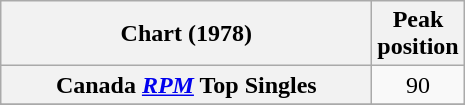<table class="wikitable plainrowheaders">
<tr>
<th style="width:15em;">Chart (1978)</th>
<th>Peak<br>position</th>
</tr>
<tr>
<th scope="row">Canada <a href='#'><em>RPM</em></a> Top Singles</th>
<td align="center">90</td>
</tr>
<tr>
</tr>
<tr>
</tr>
</table>
